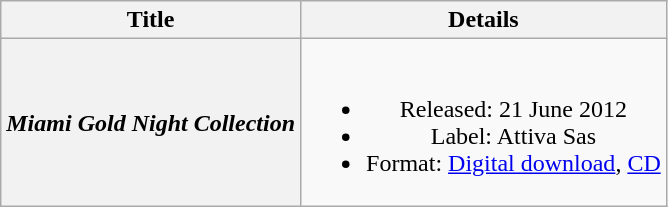<table class="wikitable plainrowheaders" style="text-align:center;">
<tr>
<th scope="col">Title</th>
<th scope="col">Details</th>
</tr>
<tr>
<th scope="row"><em>Miami Gold Night Collection</em></th>
<td><br><ul><li>Released: 21 June 2012</li><li>Label: Attiva Sas</li><li>Format: <a href='#'>Digital download</a>, <a href='#'>CD</a></li></ul></td>
</tr>
</table>
